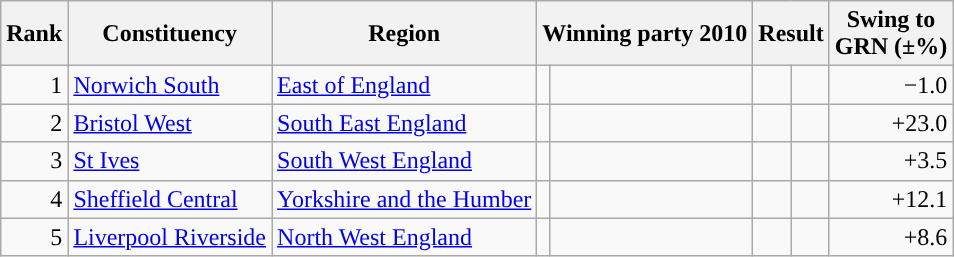<table class="wikitable sortable">
<tr>
<th rowspan=1>Rank</th>
<th rowspan=1>Constituency</th>
<th rowspan=1>Region</th>
<th colspan=2>Winning party 2010</th>
<th colspan=2>Result</th>
<th rowspan=1>Swing to<br>GRN (±%)</th>
</tr>
<tr>
<td style="text-align: right;">1</td>
<td><a href='#'>Norwich South</a></td>
<td><a href='#'>East of England</a></td>
<td style="color:inherit;background:"></td>
<td></td>
<td style="color:inherit;background-color: "></td>
<td></td>
<td style="text-align: right;">−1.0</td>
</tr>
<tr>
<td style="text-align: right;">2</td>
<td><a href='#'>Bristol West</a></td>
<td><a href='#'>South East England</a></td>
<td style="color:inherit;background:"></td>
<td></td>
<td style="color:inherit;background-color: "></td>
<td></td>
<td style="text-align: right;">+23.0</td>
</tr>
<tr>
<td style="text-align: right;">3</td>
<td><a href='#'>St Ives</a></td>
<td><a href='#'>South West England</a></td>
<td style="color:inherit;background:"></td>
<td></td>
<td style="color:inherit;background:"></td>
<td></td>
<td style="text-align: right;">+3.5</td>
</tr>
<tr>
<td style="text-align: right;">4</td>
<td><a href='#'>Sheffield Central</a></td>
<td><a href='#'>Yorkshire and the Humber</a></td>
<td width="1px"></td>
<td></td>
<td style="color:inherit;background-color: "></td>
<td></td>
<td style="text-align: right;">+12.1</td>
</tr>
<tr>
<td style="text-align: right;">5</td>
<td><a href='#'>Liverpool Riverside</a></td>
<td><a href='#'>North West England</a></td>
<td width="1px"></td>
<td></td>
<td style="color:inherit;background-color: "></td>
<td></td>
<td style="text-align: right;">+8.6</td>
</tr>
</table>
